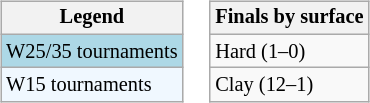<table>
<tr valign=top>
<td><br><table class="wikitable" style=font-size:85%;>
<tr>
<th>Legend</th>
</tr>
<tr style="background:lightblue;">
<td>W25/35 tournaments</td>
</tr>
<tr style="background:#f0f8ff;">
<td>W15 tournaments</td>
</tr>
</table>
</td>
<td><br><table class="wikitable" style=font-size:85%;>
<tr>
<th>Finals by surface</th>
</tr>
<tr>
<td>Hard (1–0)</td>
</tr>
<tr>
<td>Clay (12–1)</td>
</tr>
</table>
</td>
</tr>
</table>
